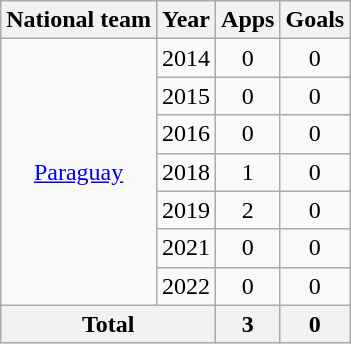<table class="wikitable" style="text-align:center">
<tr>
<th>National team</th>
<th>Year</th>
<th>Apps</th>
<th>Goals</th>
</tr>
<tr>
<td rowspan=7><a href='#'>Paraguay</a></td>
<td>2014</td>
<td>0</td>
<td>0</td>
</tr>
<tr>
<td>2015</td>
<td>0</td>
<td>0</td>
</tr>
<tr>
<td>2016</td>
<td>0</td>
<td>0</td>
</tr>
<tr>
<td>2018</td>
<td>1</td>
<td>0</td>
</tr>
<tr>
<td>2019</td>
<td>2</td>
<td>0</td>
</tr>
<tr>
<td>2021</td>
<td>0</td>
<td>0</td>
</tr>
<tr>
<td>2022</td>
<td>0</td>
<td>0</td>
</tr>
<tr>
<th colspan=2>Total</th>
<th>3</th>
<th>0</th>
</tr>
</table>
